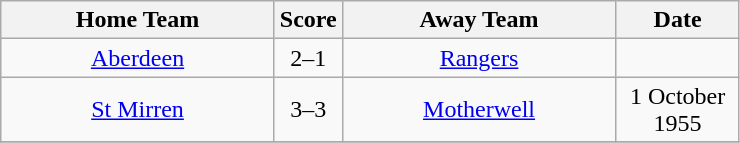<table class="wikitable" style="text-align:center;">
<tr>
<th width=175>Home Team</th>
<th width=20>Score</th>
<th width=175>Away Team</th>
<th width= 75>Date</th>
</tr>
<tr>
<td><a href='#'>Aberdeen</a></td>
<td>2–1</td>
<td><a href='#'>Rangers</a></td>
<td></td>
</tr>
<tr>
<td><a href='#'>St Mirren</a></td>
<td>3–3</td>
<td><a href='#'>Motherwell</a></td>
<td>1 October 1955</td>
</tr>
<tr>
</tr>
</table>
